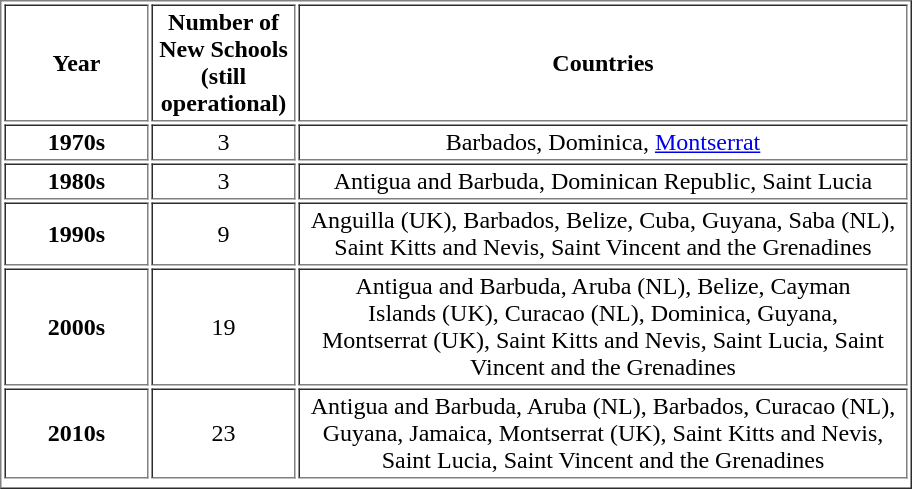<table border="1" cellpadding="2">
<tr>
<th scope="col" width="90pt">Year</th>
<th scope="col" width="90pt">Number of New Schools (still operational)</th>
<th scope="col" width="400pt">Countries</th>
</tr>
<tr>
<th scope="row">1970s</th>
<td align="center">3</td>
<td align="center">Barbados, Dominica, <a href='#'>Montserrat</a></td>
</tr>
<tr>
<th scope="row">1980s</th>
<td align="center">3</td>
<td align="center">Antigua and Barbuda, Dominican Republic, Saint Lucia</td>
</tr>
<tr>
<th scope="row">1990s</th>
<td align="center">9</td>
<td align="center">Anguilla (UK), Barbados, Belize, Cuba, Guyana, Saba (NL), Saint Kitts and Nevis, Saint Vincent and the Grenadines</td>
</tr>
<tr>
<th scope="row">2000s</th>
<td align="center">19</td>
<td align="center">Antigua and Barbuda, Aruba (NL), Belize, Cayman Islands (UK), Curacao (NL), Dominica, Guyana, Montserrat (UK), Saint Kitts and Nevis, Saint Lucia, Saint Vincent and the Grenadines</td>
</tr>
<tr>
<th scope="row">2010s</th>
<td align="center">23</td>
<td align="center">Antigua and Barbuda, Aruba (NL), Barbados, Curacao (NL), Guyana, Jamaica, Montserrat (UK), Saint Kitts and Nevis, Saint Lucia, Saint Vincent and the Grenadines</td>
</tr>
<tr>
</tr>
<tr>
</tr>
</table>
